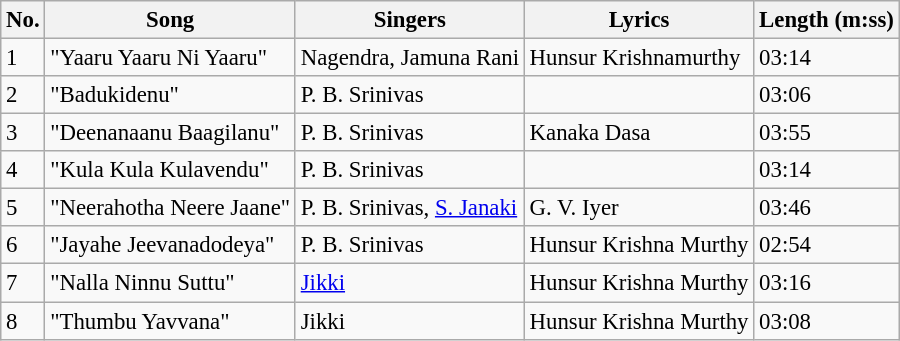<table class="wikitable" style="font-size:95%;">
<tr>
<th>No.</th>
<th>Song</th>
<th>Singers</th>
<th>Lyrics</th>
<th>Length (m:ss)</th>
</tr>
<tr>
<td>1</td>
<td>"Yaaru Yaaru Ni Yaaru"</td>
<td>Nagendra, Jamuna Rani</td>
<td>Hunsur Krishnamurthy</td>
<td>03:14</td>
</tr>
<tr>
<td>2</td>
<td>"Badukidenu"</td>
<td>P. B. Srinivas</td>
<td></td>
<td>03:06</td>
</tr>
<tr>
<td>3</td>
<td>"Deenanaanu Baagilanu"</td>
<td>P. B. Srinivas</td>
<td>Kanaka Dasa</td>
<td>03:55</td>
</tr>
<tr>
<td>4</td>
<td>"Kula Kula Kulavendu"</td>
<td>P. B. Srinivas</td>
<td></td>
<td>03:14</td>
</tr>
<tr>
<td>5</td>
<td>"Neerahotha Neere Jaane"</td>
<td>P. B. Srinivas, <a href='#'>S. Janaki</a></td>
<td>G. V. Iyer</td>
<td>03:46</td>
</tr>
<tr>
<td>6</td>
<td>"Jayahe Jeevanadodeya"</td>
<td>P. B. Srinivas</td>
<td>Hunsur Krishna Murthy</td>
<td>02:54</td>
</tr>
<tr>
<td>7</td>
<td>"Nalla Ninnu Suttu"</td>
<td><a href='#'>Jikki</a></td>
<td>Hunsur Krishna Murthy</td>
<td>03:16</td>
</tr>
<tr>
<td>8</td>
<td>"Thumbu Yavvana"</td>
<td>Jikki</td>
<td>Hunsur Krishna Murthy</td>
<td>03:08</td>
</tr>
</table>
